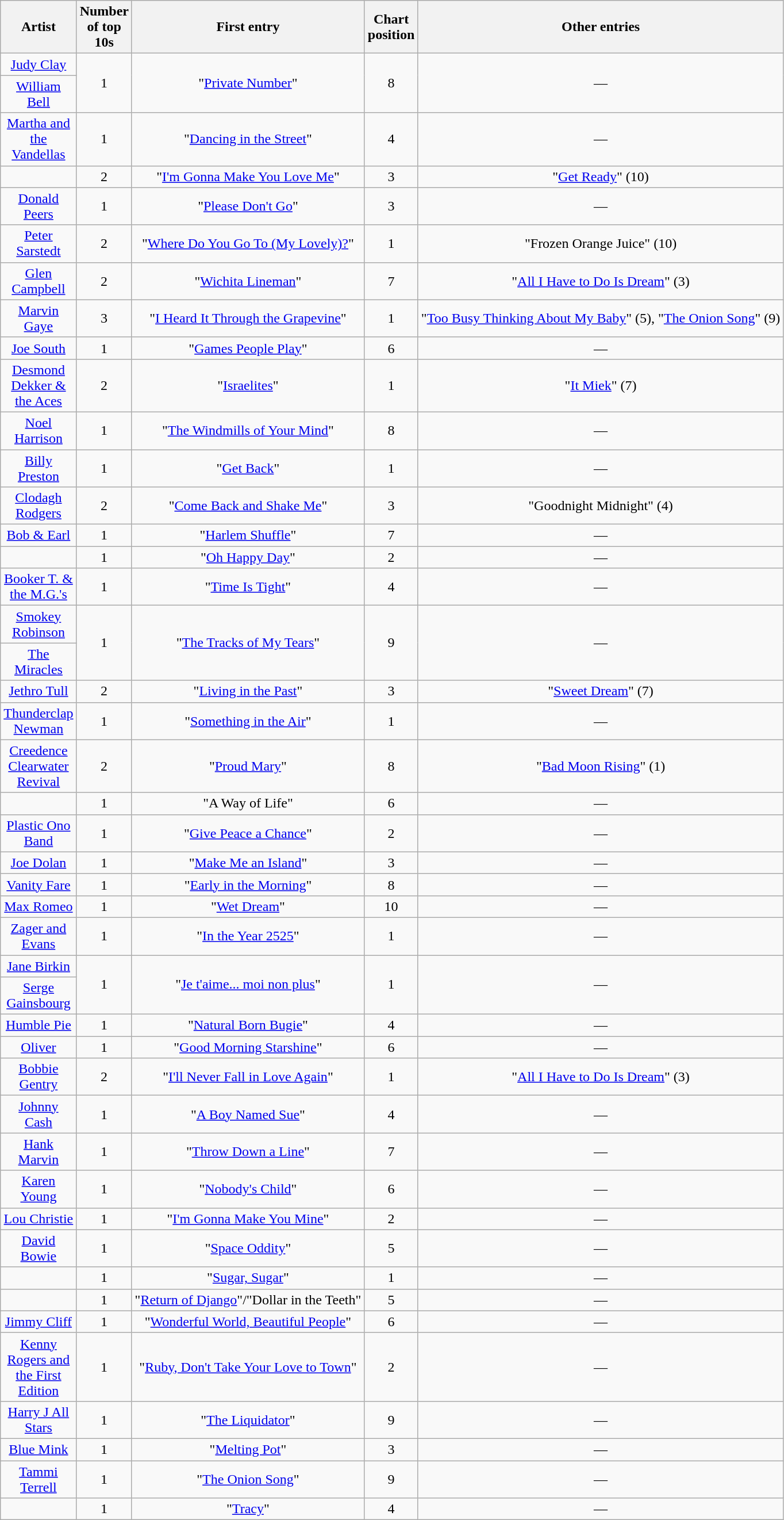<table class="wikitable sortable mw-collapsible mw-collapsed" style="text-align: center;">
<tr>
<th scope="col" style="width:55px;">Artist</th>
<th scope="col" style="width:55px;" data-sort-type="number">Number of top 10s</th>
<th scope="col" style="text-align:center;">First entry</th>
<th scope="col" style="width:55px;" data-sort-type="number">Chart position</th>
<th scope="col" style="text-align:center;">Other entries</th>
</tr>
<tr>
<td><a href='#'>Judy Clay</a></td>
<td rowspan="2">1</td>
<td rowspan="2">"<a href='#'>Private Number</a>"</td>
<td rowspan="2">8</td>
<td rowspan="2">—</td>
</tr>
<tr>
<td><a href='#'>William Bell</a></td>
</tr>
<tr>
<td><a href='#'>Martha and the Vandellas</a></td>
<td>1</td>
<td>"<a href='#'>Dancing in the Street</a>"</td>
<td>4</td>
<td>—</td>
</tr>
<tr>
<td></td>
<td>2</td>
<td>"<a href='#'>I'm Gonna Make You Love Me</a>"</td>
<td>3</td>
<td>"<a href='#'>Get Ready</a>" (10)</td>
</tr>
<tr>
<td><a href='#'>Donald Peers</a></td>
<td>1</td>
<td>"<a href='#'>Please Don't Go</a>"</td>
<td>3</td>
<td>—</td>
</tr>
<tr>
<td><a href='#'>Peter Sarstedt</a></td>
<td>2</td>
<td>"<a href='#'>Where Do You Go To (My Lovely)?</a>"</td>
<td>1</td>
<td>"Frozen Orange Juice" (10)</td>
</tr>
<tr>
<td><a href='#'>Glen Campbell</a></td>
<td>2</td>
<td>"<a href='#'>Wichita Lineman</a>"</td>
<td>7</td>
<td>"<a href='#'>All I Have to Do Is Dream</a>" (3) </td>
</tr>
<tr>
<td><a href='#'>Marvin Gaye</a></td>
<td>3</td>
<td>"<a href='#'>I Heard It Through the Grapevine</a>"</td>
<td>1</td>
<td>"<a href='#'>Too Busy Thinking About My Baby</a>" (5), "<a href='#'>The Onion Song</a>" (9)</td>
</tr>
<tr>
<td><a href='#'>Joe South</a></td>
<td>1</td>
<td>"<a href='#'>Games People Play</a>"</td>
<td>6</td>
<td>—</td>
</tr>
<tr>
<td><a href='#'>Desmond Dekker & the Aces</a></td>
<td>2</td>
<td>"<a href='#'>Israelites</a>"</td>
<td>1</td>
<td>"<a href='#'>It Miek</a>" (7)</td>
</tr>
<tr>
<td><a href='#'>Noel Harrison</a></td>
<td>1</td>
<td>"<a href='#'>The Windmills of Your Mind</a>"</td>
<td>8</td>
<td>—</td>
</tr>
<tr>
<td><a href='#'>Billy Preston</a></td>
<td>1</td>
<td>"<a href='#'>Get Back</a>"</td>
<td>1</td>
<td>—</td>
</tr>
<tr>
<td><a href='#'>Clodagh Rodgers</a></td>
<td>2</td>
<td>"<a href='#'>Come Back and Shake Me</a>"</td>
<td>3</td>
<td>"Goodnight Midnight" (4)</td>
</tr>
<tr>
<td><a href='#'>Bob & Earl</a></td>
<td>1</td>
<td>"<a href='#'>Harlem Shuffle</a>"</td>
<td>7</td>
<td>—</td>
</tr>
<tr>
<td></td>
<td>1</td>
<td>"<a href='#'>Oh Happy Day</a>"</td>
<td>2</td>
<td>—</td>
</tr>
<tr>
<td><a href='#'>Booker T. & the M.G.'s</a></td>
<td>1</td>
<td>"<a href='#'>Time Is Tight</a>"</td>
<td>4</td>
<td>—</td>
</tr>
<tr>
<td><a href='#'>Smokey Robinson</a></td>
<td rowspan="2">1</td>
<td rowspan="2">"<a href='#'>The Tracks of My Tears</a>"</td>
<td rowspan="2">9</td>
<td rowspan="2">—</td>
</tr>
<tr>
<td><a href='#'>The Miracles</a></td>
</tr>
<tr>
<td><a href='#'>Jethro Tull</a></td>
<td>2</td>
<td>"<a href='#'>Living in the Past</a>"</td>
<td>3</td>
<td>"<a href='#'>Sweet Dream</a>" (7)</td>
</tr>
<tr>
<td><a href='#'>Thunderclap Newman</a></td>
<td>1</td>
<td>"<a href='#'>Something in the Air</a>"</td>
<td>1</td>
<td>—</td>
</tr>
<tr>
<td><a href='#'>Creedence Clearwater Revival</a></td>
<td>2</td>
<td>"<a href='#'>Proud Mary</a>"</td>
<td>8</td>
<td>"<a href='#'>Bad Moon Rising</a>" (1)</td>
</tr>
<tr>
<td></td>
<td>1</td>
<td>"A Way of Life"</td>
<td>6</td>
<td>—</td>
</tr>
<tr>
<td><a href='#'>Plastic Ono Band</a></td>
<td>1</td>
<td>"<a href='#'>Give Peace a Chance</a>"</td>
<td>2</td>
<td>—</td>
</tr>
<tr>
<td><a href='#'>Joe Dolan</a></td>
<td>1</td>
<td>"<a href='#'>Make Me an Island</a>"</td>
<td>3</td>
<td>—</td>
</tr>
<tr>
<td><a href='#'>Vanity Fare</a></td>
<td>1</td>
<td>"<a href='#'>Early in the Morning</a>"</td>
<td>8</td>
<td>—</td>
</tr>
<tr>
<td><a href='#'>Max Romeo</a></td>
<td>1</td>
<td>"<a href='#'>Wet Dream</a>"</td>
<td>10</td>
<td>—</td>
</tr>
<tr>
<td><a href='#'>Zager and Evans</a></td>
<td>1</td>
<td>"<a href='#'>In the Year 2525</a>"</td>
<td>1</td>
<td>—</td>
</tr>
<tr>
<td><a href='#'>Jane Birkin</a></td>
<td rowspan="2">1</td>
<td rowspan="2">"<a href='#'>Je t'aime... moi non plus</a>"</td>
<td rowspan="2">1</td>
<td rowspan="2">—</td>
</tr>
<tr>
<td><a href='#'>Serge Gainsbourg</a></td>
</tr>
<tr>
<td><a href='#'>Humble Pie</a></td>
<td>1</td>
<td>"<a href='#'>Natural Born Bugie</a>"</td>
<td>4</td>
<td>—</td>
</tr>
<tr>
<td><a href='#'>Oliver</a></td>
<td>1</td>
<td>"<a href='#'>Good Morning Starshine</a>"</td>
<td>6</td>
<td>—</td>
</tr>
<tr>
<td><a href='#'>Bobbie Gentry</a></td>
<td>2</td>
<td>"<a href='#'>I'll Never Fall in Love Again</a>"</td>
<td>1</td>
<td>"<a href='#'>All I Have to Do Is Dream</a>" (3) </td>
</tr>
<tr>
<td><a href='#'>Johnny Cash</a></td>
<td>1</td>
<td>"<a href='#'>A Boy Named Sue</a>"</td>
<td>4</td>
<td>—</td>
</tr>
<tr>
<td><a href='#'>Hank Marvin</a></td>
<td>1</td>
<td>"<a href='#'>Throw Down a Line</a>"</td>
<td>7</td>
<td>—</td>
</tr>
<tr>
<td><a href='#'>Karen Young</a></td>
<td>1</td>
<td>"<a href='#'>Nobody's Child</a>"</td>
<td>6</td>
<td>—</td>
</tr>
<tr>
<td><a href='#'>Lou Christie</a></td>
<td>1</td>
<td>"<a href='#'>I'm Gonna Make You Mine</a>"</td>
<td>2</td>
<td>—</td>
</tr>
<tr>
<td><a href='#'>David Bowie</a></td>
<td>1</td>
<td>"<a href='#'>Space Oddity</a>"</td>
<td>5</td>
<td>—</td>
</tr>
<tr>
<td></td>
<td>1</td>
<td>"<a href='#'>Sugar, Sugar</a>"</td>
<td>1</td>
<td>—</td>
</tr>
<tr>
<td></td>
<td>1</td>
<td>"<a href='#'>Return of Django</a>"/"Dollar in the Teeth"</td>
<td>5</td>
<td>—</td>
</tr>
<tr>
<td><a href='#'>Jimmy Cliff</a></td>
<td>1</td>
<td>"<a href='#'>Wonderful World, Beautiful People</a>"</td>
<td>6</td>
<td>—</td>
</tr>
<tr>
<td><a href='#'>Kenny Rogers and the First Edition</a></td>
<td>1</td>
<td>"<a href='#'>Ruby, Don't Take Your Love to Town</a>"</td>
<td>2</td>
<td>—</td>
</tr>
<tr>
<td><a href='#'>Harry J All Stars</a></td>
<td>1</td>
<td>"<a href='#'>The Liquidator</a>"</td>
<td>9</td>
<td>—</td>
</tr>
<tr>
<td><a href='#'>Blue Mink</a></td>
<td>1</td>
<td>"<a href='#'>Melting Pot</a>" </td>
<td>3</td>
<td>—</td>
</tr>
<tr>
<td><a href='#'>Tammi Terrell</a></td>
<td>1</td>
<td>"<a href='#'>The Onion Song</a>"</td>
<td>9</td>
<td>—</td>
</tr>
<tr>
<td></td>
<td>1</td>
<td>"<a href='#'>Tracy</a>" </td>
<td>4</td>
<td>—</td>
</tr>
</table>
